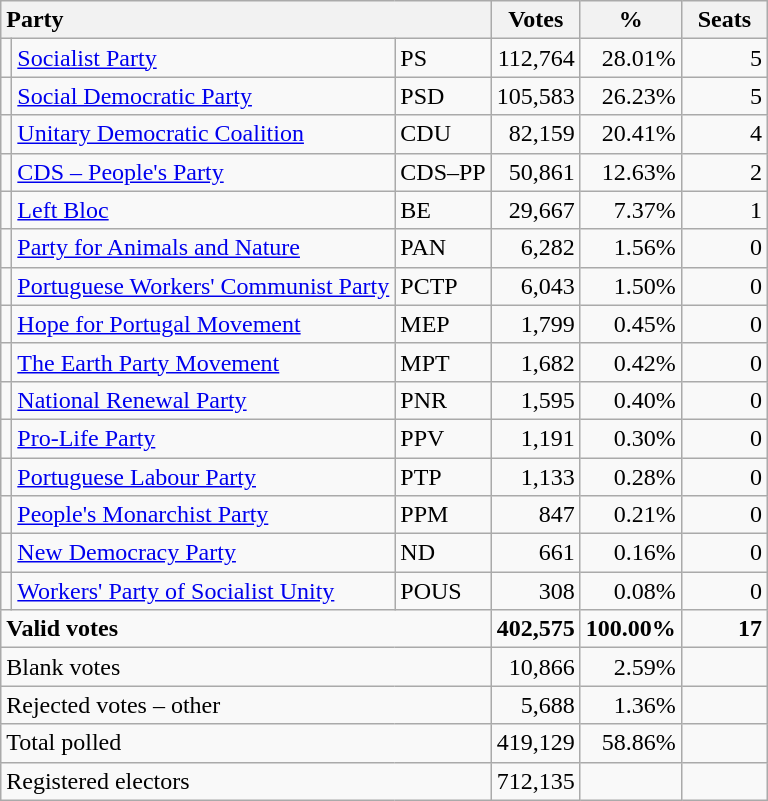<table class="wikitable" border="1" style="text-align:right;">
<tr>
<th style="text-align:left;" colspan=3>Party</th>
<th align=center width="50">Votes</th>
<th align=center width="50">%</th>
<th align=center width="50">Seats</th>
</tr>
<tr>
<td></td>
<td align=left><a href='#'>Socialist Party</a></td>
<td align=left>PS</td>
<td>112,764</td>
<td>28.01%</td>
<td>5</td>
</tr>
<tr>
<td></td>
<td align=left><a href='#'>Social Democratic Party</a></td>
<td align=left>PSD</td>
<td>105,583</td>
<td>26.23%</td>
<td>5</td>
</tr>
<tr>
<td></td>
<td align=left style="white-space: nowrap;"><a href='#'>Unitary Democratic Coalition</a></td>
<td align=left>CDU</td>
<td>82,159</td>
<td>20.41%</td>
<td>4</td>
</tr>
<tr>
<td></td>
<td align=left><a href='#'>CDS – People's Party</a></td>
<td align=left style="white-space: nowrap;">CDS–PP</td>
<td>50,861</td>
<td>12.63%</td>
<td>2</td>
</tr>
<tr>
<td></td>
<td align=left><a href='#'>Left Bloc</a></td>
<td align=left>BE</td>
<td>29,667</td>
<td>7.37%</td>
<td>1</td>
</tr>
<tr>
<td></td>
<td align=left><a href='#'>Party for Animals and Nature</a></td>
<td align=left>PAN</td>
<td>6,282</td>
<td>1.56%</td>
<td>0</td>
</tr>
<tr>
<td></td>
<td align=left><a href='#'>Portuguese Workers' Communist Party</a></td>
<td align=left>PCTP</td>
<td>6,043</td>
<td>1.50%</td>
<td>0</td>
</tr>
<tr>
<td></td>
<td align=left><a href='#'>Hope for Portugal Movement</a></td>
<td align=left>MEP</td>
<td>1,799</td>
<td>0.45%</td>
<td>0</td>
</tr>
<tr>
<td></td>
<td align=left><a href='#'>The Earth Party Movement</a></td>
<td align=left>MPT</td>
<td>1,682</td>
<td>0.42%</td>
<td>0</td>
</tr>
<tr>
<td></td>
<td align=left><a href='#'>National Renewal Party</a></td>
<td align=left>PNR</td>
<td>1,595</td>
<td>0.40%</td>
<td>0</td>
</tr>
<tr>
<td></td>
<td align=left><a href='#'>Pro-Life Party</a></td>
<td align=left>PPV</td>
<td>1,191</td>
<td>0.30%</td>
<td>0</td>
</tr>
<tr>
<td></td>
<td align=left><a href='#'>Portuguese Labour Party</a></td>
<td align=left>PTP</td>
<td>1,133</td>
<td>0.28%</td>
<td>0</td>
</tr>
<tr>
<td></td>
<td align=left><a href='#'>People's Monarchist Party</a></td>
<td align=left>PPM</td>
<td>847</td>
<td>0.21%</td>
<td>0</td>
</tr>
<tr>
<td></td>
<td align=left><a href='#'>New Democracy Party</a></td>
<td align=left>ND</td>
<td>661</td>
<td>0.16%</td>
<td>0</td>
</tr>
<tr>
<td></td>
<td align=left><a href='#'>Workers' Party of Socialist Unity</a></td>
<td align=left>POUS</td>
<td>308</td>
<td>0.08%</td>
<td>0</td>
</tr>
<tr style="font-weight:bold">
<td align=left colspan=3>Valid votes</td>
<td>402,575</td>
<td>100.00%</td>
<td>17</td>
</tr>
<tr>
<td align=left colspan=3>Blank votes</td>
<td>10,866</td>
<td>2.59%</td>
<td></td>
</tr>
<tr>
<td align=left colspan=3>Rejected votes – other</td>
<td>5,688</td>
<td>1.36%</td>
<td></td>
</tr>
<tr>
<td align=left colspan=3>Total polled</td>
<td>419,129</td>
<td>58.86%</td>
<td></td>
</tr>
<tr>
<td align=left colspan=3>Registered electors</td>
<td>712,135</td>
<td></td>
<td></td>
</tr>
</table>
